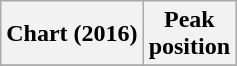<table class="wikitable sortable plainrowheaders" style="text-align:center">
<tr>
<th scope="col">Chart (2016)</th>
<th scope="col">Peak<br> position</th>
</tr>
<tr>
</tr>
</table>
